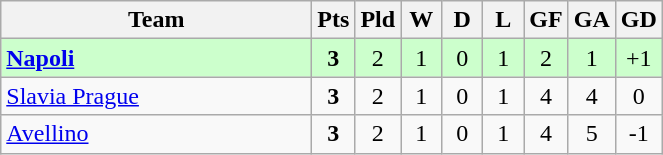<table class="wikitable" style="text-align:center;">
<tr>
<th width=200>Team</th>
<th width=20>Pts</th>
<th width=20>Pld</th>
<th width=20>W</th>
<th width=20>D</th>
<th width=20>L</th>
<th width=20>GF</th>
<th width=20>GA</th>
<th width=20>GD</th>
</tr>
<tr style="background:#ccffcc">
<td style="text-align:left"><strong> <a href='#'>Napoli</a></strong></td>
<td><strong>3</strong></td>
<td>2</td>
<td>1</td>
<td>0</td>
<td>1</td>
<td>2</td>
<td>1</td>
<td>+1</td>
</tr>
<tr>
<td style="text-align:left"> <a href='#'>Slavia Prague</a></td>
<td><strong>3</strong></td>
<td>2</td>
<td>1</td>
<td>0</td>
<td>1</td>
<td>4</td>
<td>4</td>
<td>0</td>
</tr>
<tr>
<td style="text-align:left"> <a href='#'>Avellino</a></td>
<td><strong>3</strong></td>
<td>2</td>
<td>1</td>
<td>0</td>
<td>1</td>
<td>4</td>
<td>5</td>
<td>-1</td>
</tr>
</table>
